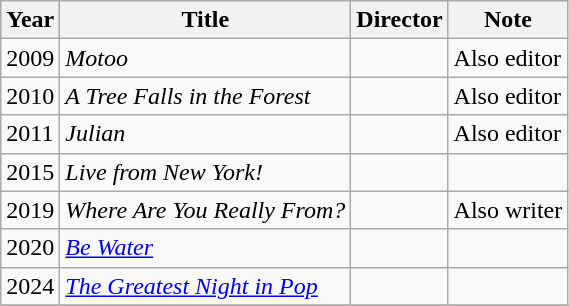<table class="wikitable sortable" style="text-align:left">
<tr>
<th>Year</th>
<th>Title</th>
<th>Director</th>
<th>Note</th>
</tr>
<tr>
<td>2009</td>
<td><em>Motoo</em></td>
<td></td>
<td>Also editor</td>
</tr>
<tr>
<td>2010</td>
<td><em>A Tree Falls in the Forest</em></td>
<td></td>
<td>Also editor</td>
</tr>
<tr>
<td>2011</td>
<td><em>Julian</em></td>
<td></td>
<td>Also editor</td>
</tr>
<tr>
<td>2015</td>
<td><em>Live from New York!</em></td>
<td></td>
<td></td>
</tr>
<tr>
<td>2019</td>
<td><em>Where Are You Really From?</em></td>
<td></td>
<td>Also writer</td>
</tr>
<tr>
<td>2020</td>
<td><em><a href='#'>Be Water</a></em></td>
<td></td>
<td></td>
</tr>
<tr>
<td>2024</td>
<td><em><a href='#'>The Greatest Night in Pop</a></em></td>
<td></td>
<td></td>
</tr>
<tr>
</tr>
</table>
